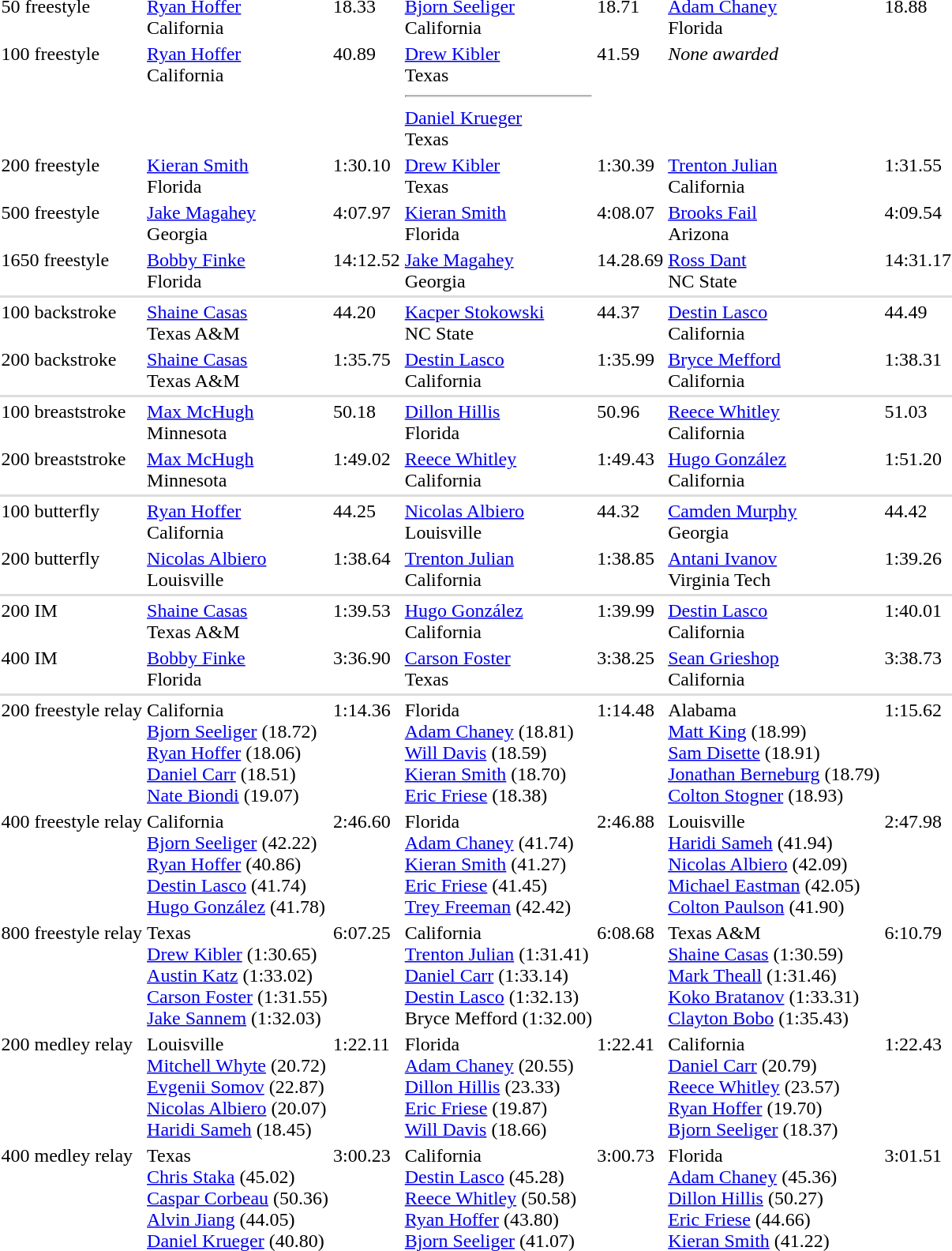<table>
<tr valign="top">
<td>50 freestyle</td>
<td><a href='#'>Ryan Hoffer</a><br>California</td>
<td>18.33</td>
<td><a href='#'>Bjorn Seeliger</a><br>California</td>
<td>18.71</td>
<td><a href='#'>Adam Chaney</a><br>Florida</td>
<td>18.88</td>
</tr>
<tr valign="top">
<td>100 freestyle</td>
<td><a href='#'>Ryan Hoffer</a><br>California</td>
<td>40.89</td>
<td><a href='#'>Drew Kibler</a><br>Texas<hr><a href='#'>Daniel Krueger</a><br>Texas</td>
<td>41.59</td>
<td colspan=2><em>None awarded</em></td>
</tr>
<tr valign="top">
<td>200 freestyle</td>
<td><a href='#'>Kieran Smith</a><br>Florida</td>
<td>1:30.10</td>
<td><a href='#'>Drew Kibler</a><br>Texas</td>
<td>1:30.39</td>
<td><a href='#'>Trenton Julian</a><br>California</td>
<td>1:31.55</td>
</tr>
<tr valign="top">
<td>500 freestyle</td>
<td><a href='#'>Jake Magahey</a><br>Georgia</td>
<td>4:07.97</td>
<td><a href='#'>Kieran Smith</a><br>Florida</td>
<td>4:08.07</td>
<td><a href='#'>Brooks Fail</a><br>Arizona</td>
<td>4:09.54</td>
</tr>
<tr valign="top">
<td>1650 freestyle</td>
<td><a href='#'>Bobby Finke</a><br>Florida</td>
<td>14:12.52</td>
<td><a href='#'>Jake Magahey</a><br>Georgia</td>
<td>14.28.69</td>
<td><a href='#'>Ross Dant</a><br>NC State</td>
<td>14:31.17</td>
</tr>
<tr style="background:#ddd;">
<td colspan=10></td>
</tr>
<tr valign="top">
<td>100 backstroke</td>
<td><a href='#'>Shaine Casas</a><br>Texas A&M</td>
<td>44.20</td>
<td><a href='#'>Kacper Stokowski</a><br>NC State</td>
<td>44.37</td>
<td><a href='#'>Destin Lasco</a><br>California</td>
<td>44.49</td>
</tr>
<tr valign="top">
<td>200 backstroke</td>
<td><a href='#'>Shaine Casas</a><br>Texas A&M</td>
<td>1:35.75</td>
<td><a href='#'>Destin Lasco</a><br>California</td>
<td>1:35.99</td>
<td><a href='#'>Bryce Mefford</a><br>California</td>
<td>1:38.31</td>
</tr>
<tr style="background:#ddd;">
<td colspan=10></td>
</tr>
<tr valign="top">
<td>100 breaststroke</td>
<td><a href='#'>Max McHugh</a><br>Minnesota</td>
<td>50.18</td>
<td><a href='#'>Dillon Hillis</a><br>Florida</td>
<td>50.96</td>
<td><a href='#'>Reece Whitley</a><br>California</td>
<td>51.03</td>
</tr>
<tr valign="top">
<td>200 breaststroke</td>
<td><a href='#'>Max McHugh</a><br>Minnesota</td>
<td>1:49.02</td>
<td><a href='#'>Reece Whitley</a><br>California</td>
<td>1:49.43</td>
<td><a href='#'>Hugo González</a><br>California</td>
<td>1:51.20</td>
</tr>
<tr style="background:#ddd;">
<td colspan=10></td>
</tr>
<tr valign="top">
<td>100 butterfly</td>
<td><a href='#'>Ryan Hoffer</a><br>California</td>
<td>44.25</td>
<td><a href='#'>Nicolas Albiero</a><br>Louisville</td>
<td>44.32</td>
<td><a href='#'>Camden Murphy</a><br>Georgia</td>
<td>44.42</td>
</tr>
<tr valign="top">
<td>200 butterfly</td>
<td><a href='#'>Nicolas Albiero</a><br>Louisville</td>
<td>1:38.64</td>
<td><a href='#'>Trenton Julian</a><br>California</td>
<td>1:38.85</td>
<td><a href='#'>Antani Ivanov</a><br>Virginia Tech</td>
<td>1:39.26</td>
</tr>
<tr style="background:#ddd;">
<td colspan=10></td>
</tr>
<tr valign="top">
<td>200 IM</td>
<td><a href='#'>Shaine Casas</a><br>Texas A&M</td>
<td>1:39.53</td>
<td><a href='#'>Hugo González</a><br>California</td>
<td>1:39.99</td>
<td><a href='#'>Destin Lasco</a><br>California</td>
<td>1:40.01</td>
</tr>
<tr valign="top">
<td>400 IM</td>
<td><a href='#'>Bobby Finke</a><br> Florida</td>
<td>3:36.90</td>
<td><a href='#'>Carson Foster</a><br>Texas</td>
<td>3:38.25</td>
<td><a href='#'>Sean Grieshop</a><br> California</td>
<td>3:38.73</td>
</tr>
<tr style="background:#ddd;">
<td colspan=10></td>
</tr>
<tr valign="top">
<td>200 freestyle relay</td>
<td>California<br><a href='#'>Bjorn Seeliger</a> (18.72)<br><a href='#'>Ryan Hoffer</a> (18.06) <br><a href='#'>Daniel Carr</a> (18.51) <br> <a href='#'>Nate Biondi</a> (19.07)</td>
<td>1:14.36</td>
<td>Florida<br><a href='#'>Adam Chaney</a> (18.81)<br><a href='#'>Will Davis</a> (18.59)<br><a href='#'>Kieran Smith</a> (18.70)<br><a href='#'>Eric Friese</a> (18.38)</td>
<td>1:14.48</td>
<td>Alabama<br><a href='#'>Matt King</a> (18.99)<br><a href='#'>Sam Disette</a> (18.91)<br><a href='#'>Jonathan Berneburg</a> (18.79) <br><a href='#'>Colton Stogner</a> (18.93)</td>
<td>1:15.62</td>
</tr>
<tr valign="top">
<td>400 freestyle relay</td>
<td>California<br><a href='#'>Bjorn Seeliger</a> (42.22)<br><a href='#'>Ryan Hoffer</a> (40.86)<br><a href='#'>Destin Lasco</a> (41.74) <br><a href='#'>Hugo González</a> (41.78)</td>
<td>2:46.60</td>
<td>Florida<br><a href='#'>Adam Chaney</a> (41.74)<br><a href='#'>Kieran Smith</a> (41.27)<br><a href='#'>Eric Friese</a> (41.45)<br><a href='#'>Trey Freeman</a> (42.42)</td>
<td>2:46.88</td>
<td>Louisville<br><a href='#'>Haridi Sameh</a> (41.94) <br> <a href='#'>Nicolas Albiero</a> (42.09) <br> <a href='#'>Michael Eastman</a> (42.05) <br> <a href='#'>Colton Paulson</a> (41.90)</td>
<td>2:47.98</td>
</tr>
<tr valign="top">
<td>800 freestyle relay</td>
<td>Texas<br><a href='#'>Drew Kibler</a> (1:30.65)<br><a href='#'>Austin Katz</a> (1:33.02)<br><a href='#'>Carson Foster</a> (1:31.55)<br><a href='#'>Jake Sannem</a> (1:32.03)</td>
<td>6:07.25</td>
<td>California<br><a href='#'>Trenton Julian</a> (1:31.41)<br><a href='#'>Daniel Carr</a> (1:33.14)<br><a href='#'>Destin Lasco</a> (1:32.13)<br>Bryce Mefford (1:32.00)</td>
<td>6:08.68</td>
<td>Texas A&M<br><a href='#'>Shaine Casas</a> (1:30.59)<br><a href='#'>Mark Theall</a> (1:31.46)<br><a href='#'>Koko Bratanov</a> (1:33.31)<br><a href='#'>Clayton Bobo</a> (1:35.43)</td>
<td>6:10.79</td>
</tr>
<tr valign="top">
<td>200 medley relay</td>
<td>Louisville<br><a href='#'>Mitchell Whyte</a> (20.72)<br><a href='#'>Evgenii Somov</a> (22.87) <br> <a href='#'>Nicolas Albiero</a> (20.07) <br> <a href='#'>Haridi Sameh</a> (18.45)</td>
<td>1:22.11</td>
<td>Florida<br><a href='#'>Adam Chaney</a> (20.55)<br><a href='#'>Dillon Hillis</a> (23.33) <br> <a href='#'>Eric Friese</a> (19.87)<br> <a href='#'>Will Davis</a> (18.66)</td>
<td>1:22.41</td>
<td>California<br><a href='#'>Daniel Carr</a> (20.79)<br> <a href='#'>Reece Whitley</a> (23.57) <br> <a href='#'>Ryan Hoffer</a> (19.70) <br><a href='#'>Bjorn Seeliger</a> (18.37)</td>
<td>1:22.43</td>
</tr>
<tr valign="top">
<td>400 medley relay</td>
<td>Texas<br><a href='#'>Chris Staka</a> (45.02)<br><a href='#'>Caspar Corbeau</a> (50.36)<br><a href='#'>Alvin Jiang</a> (44.05)<br><a href='#'>Daniel Krueger</a> (40.80)</td>
<td>3:00.23</td>
<td>California<br><a href='#'>Destin Lasco</a> (45.28)<br><a href='#'>Reece Whitley</a> (50.58) <br> <a href='#'>Ryan Hoffer</a> (43.80)<br> <a href='#'>Bjorn Seeliger</a> (41.07)</td>
<td>3:00.73</td>
<td>Florida<br><a href='#'>Adam Chaney</a> (45.36)<br><a href='#'>Dillon Hillis</a> (50.27) <br> <a href='#'>Eric Friese</a> (44.66)<br> <a href='#'>Kieran Smith</a> (41.22)</td>
<td>3:01.51</td>
</tr>
</table>
